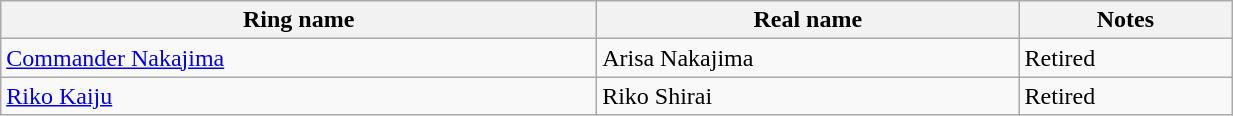<table class="wikitable sortable" align="left center" style="width:65%;">
<tr>
<th width:15%;">Ring name</th>
<th width:15%;">Real name</th>
<th width:25%;">Notes</th>
</tr>
<tr>
<td><a href='#'>Commander Nakajima</a></td>
<td>Arisa Nakajima</td>
<td>Retired</td>
</tr>
<tr>
<td><a href='#'>Riko Kaiju</a></td>
<td>Riko Shirai</td>
<td>Retired</td>
</tr>
</table>
